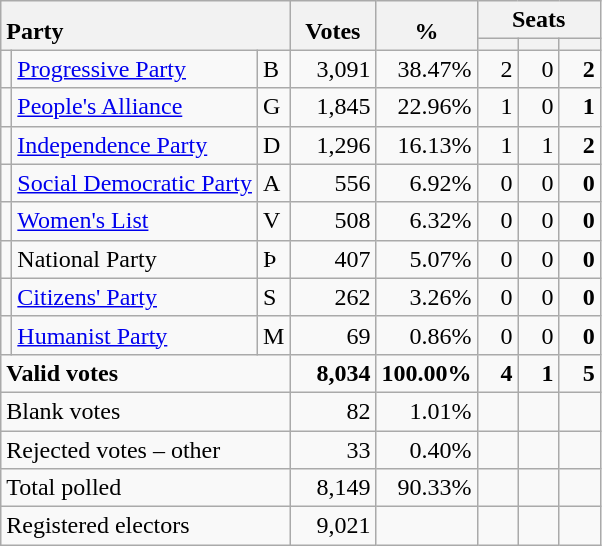<table class="wikitable" border="1" style="text-align:right;">
<tr>
<th style="text-align:left;" valign=bottom rowspan=2 colspan=3>Party</th>
<th align=center valign=bottom rowspan=2 width="50">Votes</th>
<th align=center valign=bottom rowspan=2 width="50">%</th>
<th colspan=3>Seats</th>
</tr>
<tr>
<th align=center valign=bottom width="20"><small></small></th>
<th align=center valign=bottom width="20"><small><a href='#'></a></small></th>
<th align=center valign=bottom width="20"><small></small></th>
</tr>
<tr>
<td></td>
<td align=left><a href='#'>Progressive Party</a></td>
<td align=left>B</td>
<td>3,091</td>
<td>38.47%</td>
<td>2</td>
<td>0</td>
<td><strong>2</strong></td>
</tr>
<tr>
<td></td>
<td align=left><a href='#'>People's Alliance</a></td>
<td align=left>G</td>
<td>1,845</td>
<td>22.96%</td>
<td>1</td>
<td>0</td>
<td><strong>1</strong></td>
</tr>
<tr>
<td></td>
<td align=left><a href='#'>Independence Party</a></td>
<td align=left>D</td>
<td>1,296</td>
<td>16.13%</td>
<td>1</td>
<td>1</td>
<td><strong>2</strong></td>
</tr>
<tr>
<td></td>
<td align=left><a href='#'>Social Democratic Party</a></td>
<td align=left>A</td>
<td>556</td>
<td>6.92%</td>
<td>0</td>
<td>0</td>
<td><strong>0</strong></td>
</tr>
<tr>
<td></td>
<td align=left><a href='#'>Women's List</a></td>
<td align=left>V</td>
<td>508</td>
<td>6.32%</td>
<td>0</td>
<td>0</td>
<td><strong>0</strong></td>
</tr>
<tr>
<td></td>
<td align=left>National Party</td>
<td align=left>Þ</td>
<td>407</td>
<td>5.07%</td>
<td>0</td>
<td>0</td>
<td><strong>0</strong></td>
</tr>
<tr>
<td></td>
<td align=left><a href='#'>Citizens' Party</a></td>
<td align=left>S</td>
<td>262</td>
<td>3.26%</td>
<td>0</td>
<td>0</td>
<td><strong>0</strong></td>
</tr>
<tr>
<td></td>
<td align=left><a href='#'>Humanist Party</a></td>
<td align=left>M</td>
<td>69</td>
<td>0.86%</td>
<td>0</td>
<td>0</td>
<td><strong>0</strong></td>
</tr>
<tr style="font-weight:bold">
<td align=left colspan=3>Valid votes</td>
<td>8,034</td>
<td>100.00%</td>
<td>4</td>
<td>1</td>
<td>5</td>
</tr>
<tr>
<td align=left colspan=3>Blank votes</td>
<td>82</td>
<td>1.01%</td>
<td></td>
<td></td>
<td></td>
</tr>
<tr>
<td align=left colspan=3>Rejected votes – other</td>
<td>33</td>
<td>0.40%</td>
<td></td>
<td></td>
<td></td>
</tr>
<tr>
<td align=left colspan=3>Total polled</td>
<td>8,149</td>
<td>90.33%</td>
<td></td>
<td></td>
<td></td>
</tr>
<tr>
<td align=left colspan=3>Registered electors</td>
<td>9,021</td>
<td></td>
<td></td>
<td></td>
<td></td>
</tr>
</table>
